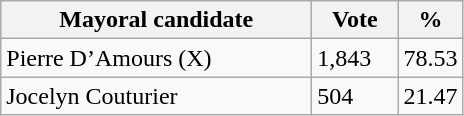<table class="wikitable">
<tr>
<th bgcolor="#DDDDFF" width="200px">Mayoral candidate</th>
<th bgcolor="#DDDDFF" width="50px">Vote</th>
<th bgcolor="#DDDDFF" width="30px">%</th>
</tr>
<tr>
<td>Pierre D’Amours (X)</td>
<td>1,843</td>
<td>78.53</td>
</tr>
<tr>
<td>Jocelyn Couturier</td>
<td>504</td>
<td>21.47</td>
</tr>
</table>
